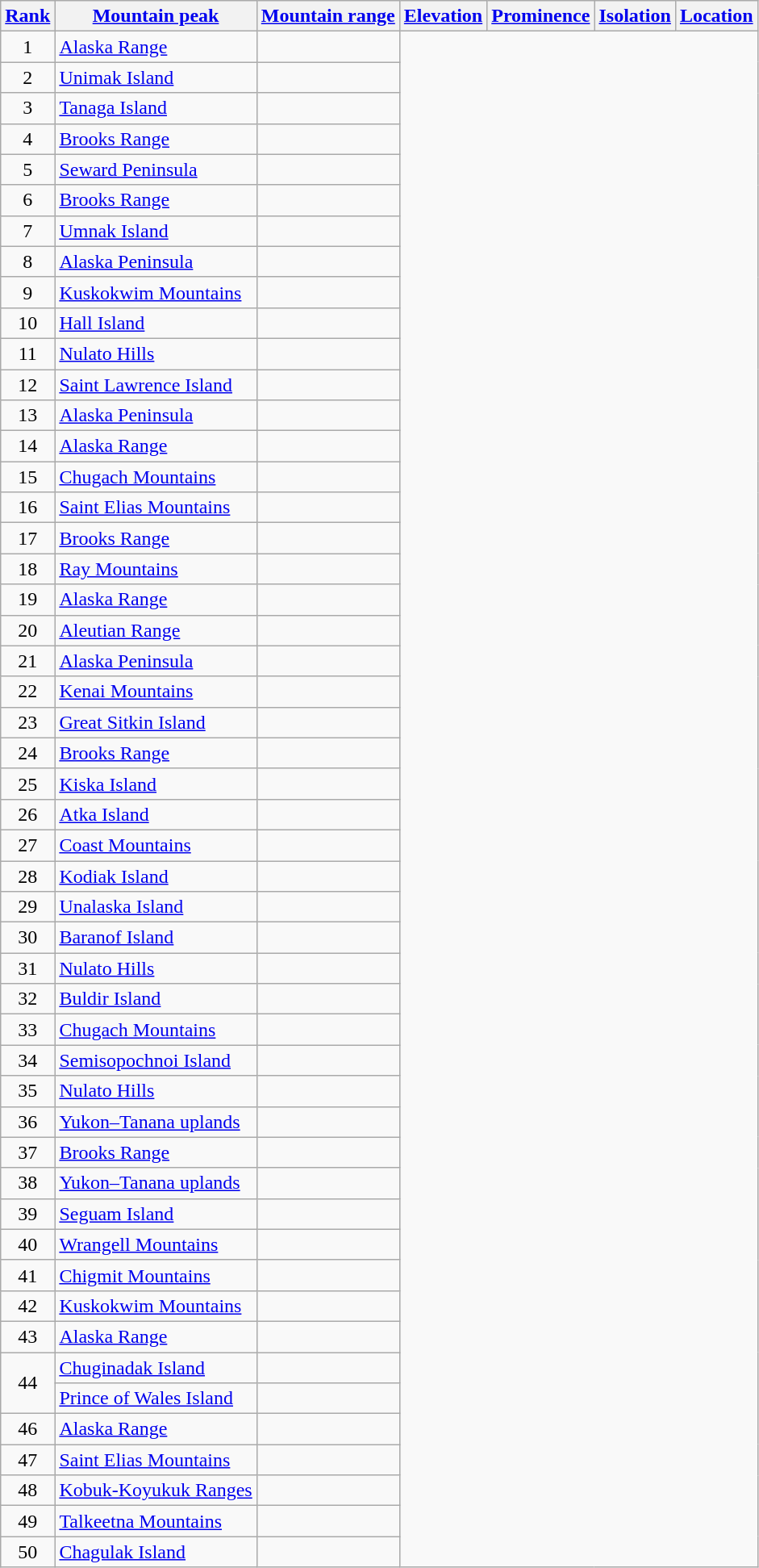<table class="wikitable sortable">
<tr>
<th><a href='#'>Rank</a></th>
<th><a href='#'>Mountain peak</a></th>
<th><a href='#'>Mountain range</a></th>
<th><a href='#'>Elevation</a></th>
<th><a href='#'>Prominence</a></th>
<th><a href='#'>Isolation</a></th>
<th><a href='#'>Location</a></th>
</tr>
<tr>
<td align=center>1<br></td>
<td><a href='#'>Alaska Range</a><br></td>
<td></td>
</tr>
<tr>
<td align=center>2<br></td>
<td><a href='#'>Unimak Island</a><br></td>
<td></td>
</tr>
<tr>
<td align=center>3<br></td>
<td><a href='#'>Tanaga Island</a><br></td>
<td></td>
</tr>
<tr>
<td align=center>4<br></td>
<td><a href='#'>Brooks Range</a><br></td>
<td></td>
</tr>
<tr>
<td align=center>5<br></td>
<td><a href='#'>Seward Peninsula</a><br></td>
<td></td>
</tr>
<tr>
<td align=center>6<br></td>
<td><a href='#'>Brooks Range</a><br></td>
<td></td>
</tr>
<tr>
<td align=center>7<br></td>
<td><a href='#'>Umnak Island</a><br></td>
<td></td>
</tr>
<tr>
<td align=center>8<br></td>
<td><a href='#'>Alaska Peninsula</a><br></td>
<td></td>
</tr>
<tr>
<td align=center>9<br></td>
<td><a href='#'>Kuskokwim Mountains</a><br></td>
<td></td>
</tr>
<tr>
<td align=center>10<br></td>
<td><a href='#'>Hall Island</a><br></td>
<td></td>
</tr>
<tr>
<td align=center>11<br></td>
<td><a href='#'>Nulato Hills</a><br></td>
<td></td>
</tr>
<tr>
<td align=center>12<br></td>
<td><a href='#'>Saint Lawrence Island</a><br></td>
<td></td>
</tr>
<tr>
<td align=center>13<br></td>
<td><a href='#'>Alaska Peninsula</a><br></td>
<td></td>
</tr>
<tr>
<td align=center>14<br></td>
<td><a href='#'>Alaska Range</a><br></td>
<td></td>
</tr>
<tr>
<td align=center>15<br></td>
<td><a href='#'>Chugach Mountains</a><br></td>
<td></td>
</tr>
<tr>
<td align=center>16<br></td>
<td><a href='#'>Saint Elias Mountains</a><br></td>
<td></td>
</tr>
<tr>
<td align=center>17<br></td>
<td><a href='#'>Brooks Range</a><br></td>
<td></td>
</tr>
<tr>
<td align=center>18<br></td>
<td><a href='#'>Ray Mountains</a><br></td>
<td></td>
</tr>
<tr>
<td align=center>19<br></td>
<td><a href='#'>Alaska Range</a><br></td>
<td></td>
</tr>
<tr>
<td align=center>20<br></td>
<td><a href='#'>Aleutian Range</a><br></td>
<td></td>
</tr>
<tr>
<td align=center>21<br></td>
<td><a href='#'>Alaska Peninsula</a><br></td>
<td></td>
</tr>
<tr>
<td align=center>22<br></td>
<td><a href='#'>Kenai Mountains</a><br></td>
<td></td>
</tr>
<tr>
<td align=center>23<br></td>
<td><a href='#'>Great Sitkin Island</a><br></td>
<td></td>
</tr>
<tr>
<td align=center>24<br></td>
<td><a href='#'>Brooks Range</a><br></td>
<td></td>
</tr>
<tr>
<td align=center>25<br></td>
<td><a href='#'>Kiska Island</a><br></td>
<td></td>
</tr>
<tr>
<td align=center>26<br></td>
<td><a href='#'>Atka Island</a><br></td>
<td></td>
</tr>
<tr>
<td align=center>27<br></td>
<td><a href='#'>Coast Mountains</a><br></td>
<td></td>
</tr>
<tr>
<td align=center>28<br></td>
<td><a href='#'>Kodiak Island</a><br></td>
<td></td>
</tr>
<tr>
<td align=center>29<br></td>
<td><a href='#'>Unalaska Island</a><br></td>
<td></td>
</tr>
<tr>
<td align=center>30<br></td>
<td><a href='#'>Baranof Island</a><br></td>
<td></td>
</tr>
<tr>
<td align=center>31<br></td>
<td><a href='#'>Nulato Hills</a><br></td>
<td></td>
</tr>
<tr>
<td align=center>32<br></td>
<td><a href='#'>Buldir Island</a><br></td>
<td></td>
</tr>
<tr>
<td align=center>33<br></td>
<td><a href='#'>Chugach Mountains</a><br></td>
<td></td>
</tr>
<tr>
<td align=center>34<br></td>
<td><a href='#'>Semisopochnoi Island</a><br></td>
<td></td>
</tr>
<tr>
<td align=center>35<br></td>
<td><a href='#'>Nulato Hills</a><br></td>
<td></td>
</tr>
<tr>
<td align=center>36<br></td>
<td><a href='#'>Yukon–Tanana uplands</a><br></td>
<td></td>
</tr>
<tr>
<td align=center>37<br></td>
<td><a href='#'>Brooks Range</a><br></td>
<td></td>
</tr>
<tr>
<td align=center>38<br></td>
<td><a href='#'>Yukon–Tanana uplands</a><br></td>
<td></td>
</tr>
<tr>
<td align=center>39<br></td>
<td><a href='#'>Seguam Island</a><br></td>
<td></td>
</tr>
<tr>
<td align=center>40<br></td>
<td><a href='#'>Wrangell Mountains</a><br></td>
<td></td>
</tr>
<tr>
<td align=center>41<br></td>
<td><a href='#'>Chigmit Mountains</a><br></td>
<td></td>
</tr>
<tr>
<td align=center>42<br></td>
<td><a href='#'>Kuskokwim Mountains</a><br></td>
<td></td>
</tr>
<tr>
<td align=center>43<br></td>
<td><a href='#'>Alaska Range</a><br></td>
<td></td>
</tr>
<tr>
<td align=center rowspan=2>44<br></td>
<td><a href='#'>Chuginadak Island</a><br></td>
<td></td>
</tr>
<tr>
<td><a href='#'>Prince of Wales Island</a><br></td>
<td></td>
</tr>
<tr>
<td align=center>46<br></td>
<td><a href='#'>Alaska Range</a><br></td>
<td></td>
</tr>
<tr>
<td align=center>47<br></td>
<td><a href='#'>Saint Elias Mountains</a><br></td>
<td></td>
</tr>
<tr>
<td align=center>48<br></td>
<td><a href='#'>Kobuk-Koyukuk Ranges</a><br></td>
<td></td>
</tr>
<tr>
<td align=center>49<br></td>
<td><a href='#'>Talkeetna Mountains</a><br></td>
<td></td>
</tr>
<tr>
<td align=center>50<br></td>
<td><a href='#'>Chagulak Island</a><br></td>
<td></td>
</tr>
</table>
